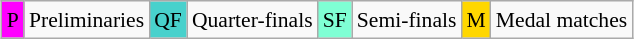<table class="wikitable" style="margin:0.5em auto; font-size:90%; line-height:1.25em;">
<tr>
<td bgcolor="#FF00FF" align=center>P</td>
<td>Preliminaries</td>
<td bgcolor="#48D1CC" align=center>QF</td>
<td>Quarter-finals</td>
<td bgcolor="#7FFFD4" align=center>SF</td>
<td>Semi-finals</td>
<td bgcolor="gold" align=center>M</td>
<td>Medal matches</td>
</tr>
</table>
